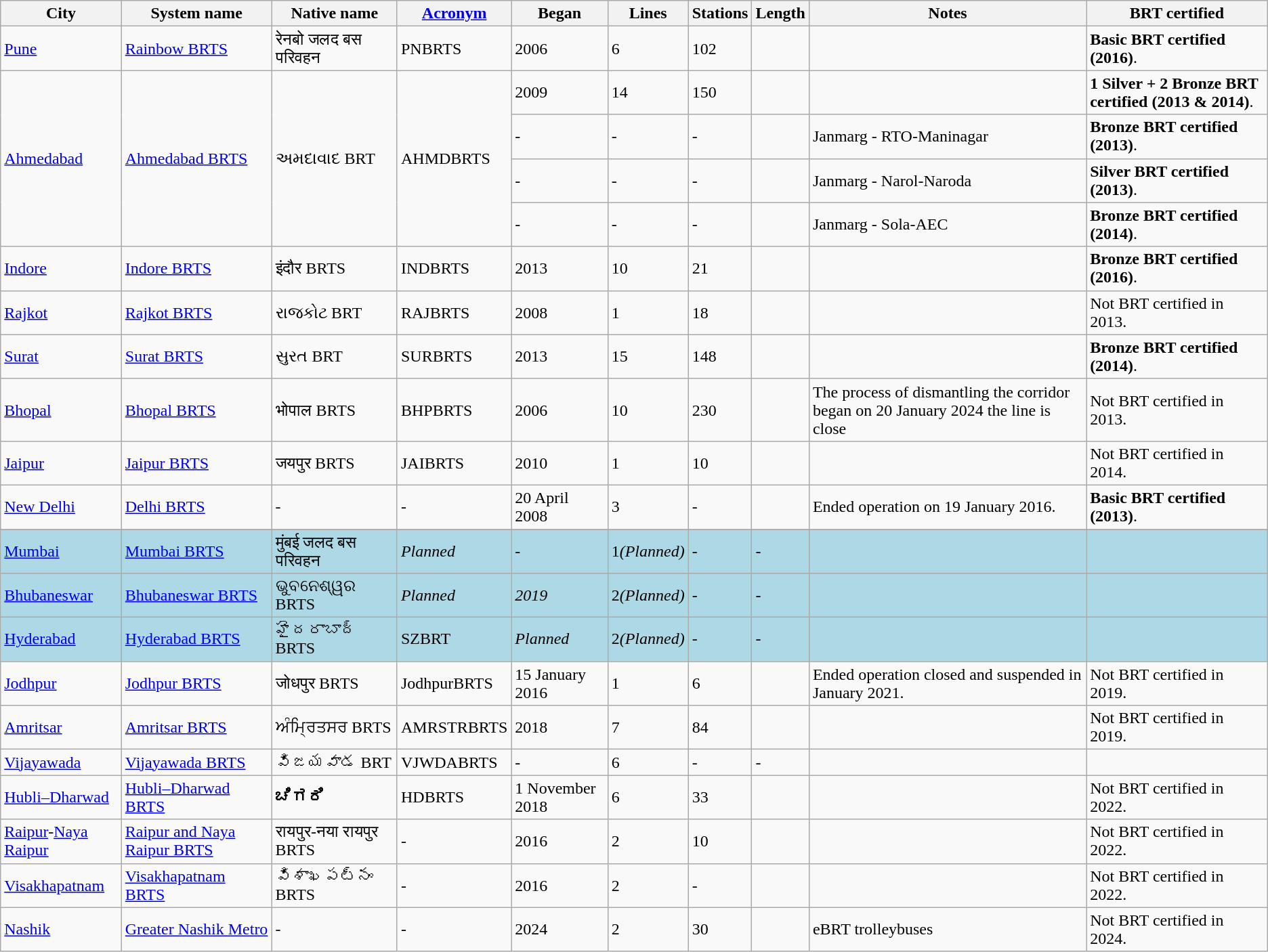<table class="wikitable">
<tr>
<th>City</th>
<th>System name</th>
<th>Native name</th>
<th><a href='#'>Acronym</a></th>
<th>Began</th>
<th>Lines</th>
<th>Stations </th>
<th>Length </th>
<th>Notes</th>
<th>BRT certified</th>
</tr>
<tr>
<td><a href='#'>Pune</a></td>
<td><a href='#'>Rainbow BRTS</a></td>
<td>रेनबो जलद बस परिवहन</td>
<td>PNBRTS</td>
<td>2006</td>
<td>6</td>
<td>102</td>
<td></td>
<td></td>
<td><strong>Basic BRT certified (2016)</strong>.</td>
</tr>
<tr>
<td rowspan="4"><a href='#'>Ahmedabad</a></td>
<td rowspan="4"><a href='#'>Ahmedabad BRTS</a></td>
<td rowspan="4">અમદાવાદ BRT</td>
<td rowspan="4">AHMDBRTS</td>
<td>2009</td>
<td>14</td>
<td>150</td>
<td></td>
<td></td>
<td><strong> 1 Silver + 2 Bronze BRT certified (2013 & 2014)</strong>.</td>
</tr>
<tr>
<td>-</td>
<td>-</td>
<td>-</td>
<td></td>
<td>Janmarg - RTO-Maninagar</td>
<td><strong>Bronze BRT certified (2013)</strong>.</td>
</tr>
<tr>
<td>-</td>
<td>-</td>
<td>-</td>
<td></td>
<td>Janmarg - Narol-Naroda</td>
<td><strong>Silver BRT certified (2013)</strong>.</td>
</tr>
<tr>
<td>-</td>
<td>-</td>
<td>-</td>
<td></td>
<td>Janmarg - Sola-AEC</td>
<td><strong>Bronze BRT certified (2014)</strong>.</td>
</tr>
<tr>
<td><a href='#'>Indore</a></td>
<td><a href='#'>Indore BRTS</a></td>
<td>इंदौर BRTS</td>
<td>INDBRTS</td>
<td>2013</td>
<td>10</td>
<td>21</td>
<td></td>
<td></td>
<td><strong>Bronze BRT certified (2016)</strong>.</td>
</tr>
<tr>
<td><a href='#'>Rajkot</a></td>
<td><a href='#'>Rajkot BRTS</a></td>
<td>રાજકોટ BRT</td>
<td>RAJBRTS</td>
<td>2008</td>
<td>1</td>
<td>18</td>
<td></td>
<td></td>
<td>Not BRT certified in 2013.</td>
</tr>
<tr>
<td><a href='#'>Surat</a></td>
<td><a href='#'>Surat BRTS</a></td>
<td>સુરત BRT</td>
<td>SURBRTS</td>
<td>2013</td>
<td>15</td>
<td>148</td>
<td></td>
<td></td>
<td><strong>Bronze BRT certified (2014)</strong>.</td>
</tr>
<tr>
<td><a href='#'>Bhopal</a></td>
<td><a href='#'>Bhopal BRTS</a></td>
<td>भोपाल BRTS</td>
<td>BHPBRTS</td>
<td>2006</td>
<td>10</td>
<td>230</td>
<td></td>
<td>The process of dismantling the corridor began on 20 January 2024 the line is close</td>
<td>Not BRT certified in 2013.</td>
</tr>
<tr>
<td><a href='#'>Jaipur</a></td>
<td><a href='#'>Jaipur BRTS</a></td>
<td>जयपुर BRTS</td>
<td>JAIBRTS</td>
<td>2010</td>
<td>1</td>
<td>10</td>
<td></td>
<td></td>
<td>Not BRT certified in 2014.</td>
</tr>
<tr>
<td><a href='#'>New Delhi</a></td>
<td><a href='#'>Delhi BRTS</a></td>
<td>-</td>
<td>-</td>
<td>20 April 2008</td>
<td>3</td>
<td>-</td>
<td></td>
<td>Ended operation on 19 January 2016.</td>
<td><strong>Basic BRT certified (2013)</strong>.</td>
</tr>
<tr>
</tr>
<tr style="background:lightblue;">
<td><a href='#'>Mumbai</a></td>
<td><a href='#'>Mumbai BRTS</a></td>
<td>मुंबई जलद बस परिवहन</td>
<td><em> Planned</em></td>
<td>-</td>
<td>1<em>(Planned)</em></td>
<td>-</td>
<td>-</td>
<td></td>
<td></td>
</tr>
<tr style="background:lightblue;">
<td><a href='#'>Bhubaneswar</a></td>
<td><a href='#'>Bhubaneswar BRTS</a></td>
<td>ଭୁବନେଶ୍ୱର BRTS</td>
<td><em> Planned</em></td>
<td><em>2019</em></td>
<td>2<em>(Planned)</em></td>
<td>-</td>
<td>-</td>
<td></td>
<td></td>
</tr>
<tr style="background:lightblue;">
<td><a href='#'>Hyderabad</a></td>
<td><a href='#'>Hyderabad BRTS</a></td>
<td>హైదరాబాద్ BRTS</td>
<td>SZBRT</td>
<td><em> Planned</em></td>
<td>2<em>(Planned)</em></td>
<td>-</td>
<td>-</td>
<td></td>
<td></td>
</tr>
<tr>
<td><a href='#'>Jodhpur</a></td>
<td><a href='#'>Jodhpur BRTS</a></td>
<td>जोधपुर BRTS</td>
<td>JodhpurBRTS</td>
<td>15 January 2016</td>
<td>1</td>
<td>6</td>
<td></td>
<td>Ended operation closed and suspended in January 2021.</td>
<td>Not BRT certified in 2019.</td>
</tr>
<tr>
<td><a href='#'>Amritsar</a></td>
<td><a href='#'>Amritsar BRTS</a></td>
<td>ਅੰਮ੍ਰਿਤਸਰ BRTS</td>
<td>AMRSTRBRTS</td>
<td>2018</td>
<td>7</td>
<td>84</td>
<td></td>
<td></td>
<td>Not BRT certified in 2019.</td>
</tr>
<tr>
<td><a href='#'>Vijayawada</a></td>
<td><a href='#'>Vijayawada BRTS</a></td>
<td>విజయవాడ BRT</td>
<td>VJWDABRTS</td>
<td>-</td>
<td>6</td>
<td>-</td>
<td>-</td>
<td></td>
<td></td>
</tr>
<tr>
<td><a href='#'>Hubli–Dharwad</a></td>
<td><a href='#'>Hubli–Dharwad BRTS</a></td>
<td><strong>ಚಿಗರಿ</strong></td>
<td>HDBRTS</td>
<td>1 November 2018</td>
<td>6</td>
<td>33</td>
<td></td>
<td></td>
<td>Not BRT certified in 2022.</td>
</tr>
<tr>
<td><a href='#'>Raipur</a>-<a href='#'>Naya Raipur</a></td>
<td><a href='#'>Raipur and Naya Raipur BRTS</a></td>
<td>रायपुर-नया रायपुर BRTS</td>
<td>-</td>
<td>2016</td>
<td>2</td>
<td>10</td>
<td></td>
<td></td>
<td>Not BRT certified in 2022.</td>
</tr>
<tr>
<td><a href='#'>Visakhapatnam</a></td>
<td><a href='#'>Visakhapatnam BRTS</a></td>
<td>విశాఖపట్నం BRTS</td>
<td>-</td>
<td>2016</td>
<td>2</td>
<td>-</td>
<td></td>
<td></td>
<td>Not BRT certified in 2022.</td>
</tr>
<tr>
<td><a href='#'>Nashik</a></td>
<td><a href='#'>Greater Nashik Metro</a></td>
<td>-</td>
<td>-</td>
<td>2024</td>
<td>2</td>
<td>30</td>
<td></td>
<td>eBRT trolleybuses</td>
<td>Not BRT certified in 2024.</td>
</tr>
</table>
